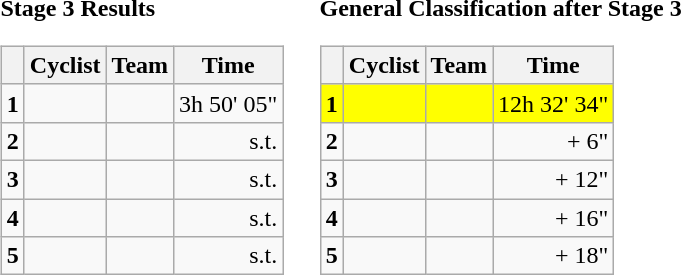<table>
<tr>
<td><strong>Stage 3 Results</strong><br><table class="wikitable">
<tr>
<th></th>
<th>Cyclist</th>
<th>Team</th>
<th>Time</th>
</tr>
<tr>
<td><strong>1</strong></td>
<td></td>
<td></td>
<td align="right">3h 50' 05"</td>
</tr>
<tr>
<td><strong>2</strong></td>
<td></td>
<td></td>
<td align="right">s.t.</td>
</tr>
<tr>
<td><strong>3</strong></td>
<td></td>
<td></td>
<td align="right">s.t.</td>
</tr>
<tr>
<td><strong>4</strong></td>
<td></td>
<td></td>
<td align="right">s.t.</td>
</tr>
<tr>
<td><strong>5</strong></td>
<td></td>
<td></td>
<td align="right">s.t.</td>
</tr>
</table>
</td>
<td></td>
<td><strong>General Classification after Stage 3</strong><br><table class="wikitable">
<tr>
<th></th>
<th>Cyclist</th>
<th>Team</th>
<th>Time</th>
</tr>
<tr bgcolor=yellow>
<td><strong>1</strong></td>
<td></td>
<td></td>
<td align="right">12h 32' 34"</td>
</tr>
<tr>
<td><strong>2</strong></td>
<td></td>
<td></td>
<td align="right">+ 6"</td>
</tr>
<tr>
<td><strong>3</strong></td>
<td></td>
<td></td>
<td align="right">+ 12"</td>
</tr>
<tr>
<td><strong>4</strong></td>
<td></td>
<td></td>
<td align="right">+ 16"</td>
</tr>
<tr>
<td><strong>5</strong></td>
<td></td>
<td></td>
<td align="right">+ 18"</td>
</tr>
</table>
</td>
</tr>
</table>
